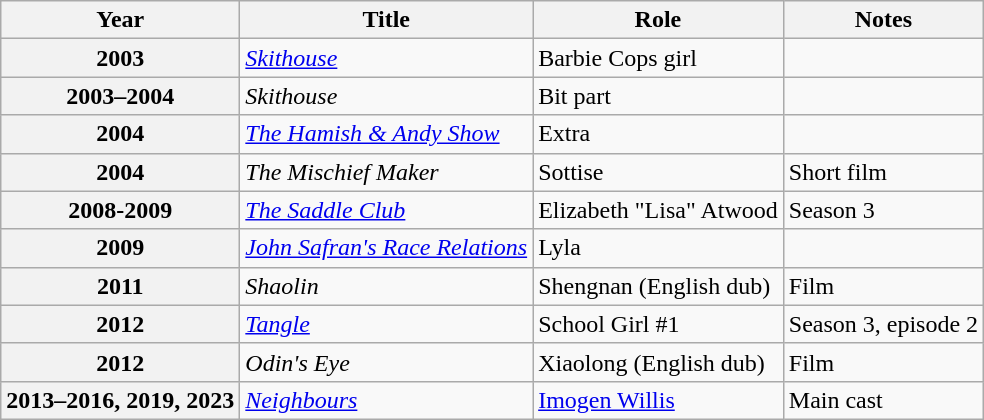<table class="wikitable sortable plainrowheaders">
<tr>
<th scope="col">Year</th>
<th scope="col">Title</th>
<th scope="col">Role</th>
<th scope="col" class="unsortable">Notes</th>
</tr>
<tr>
<th scope="row">2003</th>
<td><em><a href='#'>Skithouse</a></em></td>
<td>Barbie Cops girl</td>
<td></td>
</tr>
<tr>
<th scope="row">2003–2004</th>
<td><em>Skithouse</em></td>
<td>Bit part</td>
<td></td>
</tr>
<tr>
<th scope="row">2004</th>
<td><em><a href='#'>The Hamish & Andy Show</a></em></td>
<td>Extra</td>
<td></td>
</tr>
<tr>
<th scope="row">2004</th>
<td><em>The Mischief Maker</em></td>
<td>Sottise</td>
<td>Short film</td>
</tr>
<tr>
<th scope="row">2008-2009</th>
<td><em><a href='#'>The Saddle Club</a></em></td>
<td>Elizabeth "Lisa" Atwood</td>
<td>Season 3</td>
</tr>
<tr>
<th scope="row">2009</th>
<td><em><a href='#'>John Safran's Race Relations</a></em></td>
<td>Lyla</td>
<td></td>
</tr>
<tr>
<th scope="row">2011</th>
<td><em>Shaolin</em></td>
<td>Shengnan (English dub)</td>
<td>Film</td>
</tr>
<tr>
<th scope="row">2012</th>
<td><em><a href='#'>Tangle</a></em></td>
<td>School Girl #1</td>
<td>Season 3, episode 2</td>
</tr>
<tr>
<th scope="row">2012</th>
<td><em>Odin's Eye</em></td>
<td>Xiaolong (English dub)</td>
<td>Film</td>
</tr>
<tr>
<th scope="row">2013–2016, 2019, 2023</th>
<td><em><a href='#'>Neighbours</a></em></td>
<td><a href='#'>Imogen Willis</a></td>
<td>Main cast</td>
</tr>
</table>
